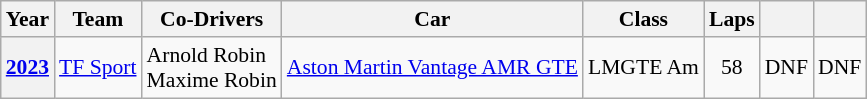<table class="wikitable" style="text-align:center; font-size:90%">
<tr>
<th>Year</th>
<th>Team</th>
<th>Co-Drivers</th>
<th>Car</th>
<th>Class</th>
<th>Laps</th>
<th></th>
<th></th>
</tr>
<tr>
<th><a href='#'>2023</a></th>
<td align="left"nowrap> <a href='#'>TF Sport</a></td>
<td align="left"nowrap> Arnold Robin<br> Maxime Robin</td>
<td align="left"nowrap><a href='#'>Aston Martin Vantage AMR GTE</a></td>
<td>LMGTE Am</td>
<td>58</td>
<td>DNF</td>
<td>DNF</td>
</tr>
</table>
